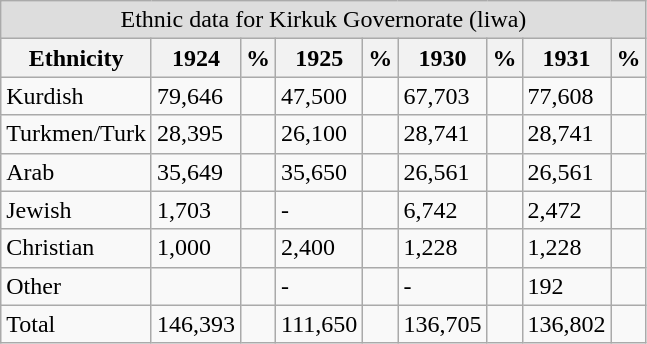<table class="wikitable sortable">
<tr bgcolor="#DDDDDD">
<td colspan="9" align="center">Ethnic data for Kirkuk Governorate (liwa)</td>
</tr>
<tr bgcolor="#f0f0f0" align="center">
<th>Ethnicity</th>
<th>1924</th>
<th>%</th>
<th>1925</th>
<th>%</th>
<th>1930</th>
<th>%</th>
<th>1931</th>
<th>%</th>
</tr>
<tr>
<td>Kurdish</td>
<td>79,646</td>
<td></td>
<td>47,500</td>
<td></td>
<td>67,703</td>
<td></td>
<td>77,608</td>
<td></td>
</tr>
<tr>
<td>Turkmen/Turk</td>
<td>28,395</td>
<td></td>
<td>26,100</td>
<td></td>
<td>28,741</td>
<td></td>
<td>28,741</td>
<td></td>
</tr>
<tr>
<td>Arab</td>
<td>35,649</td>
<td></td>
<td>35,650</td>
<td></td>
<td>26,561</td>
<td></td>
<td>26,561</td>
<td></td>
</tr>
<tr>
<td>Jewish</td>
<td>1,703</td>
<td></td>
<td>-</td>
<td></td>
<td>6,742</td>
<td></td>
<td>2,472</td>
<td></td>
</tr>
<tr>
<td>Christian</td>
<td>1,000</td>
<td></td>
<td>2,400</td>
<td></td>
<td>1,228</td>
<td></td>
<td>1,228</td>
<td></td>
</tr>
<tr>
<td>Other</td>
<td></td>
<td></td>
<td>-</td>
<td></td>
<td>-</td>
<td></td>
<td>192</td>
<td></td>
</tr>
<tr>
<td>Total</td>
<td>146,393</td>
<td></td>
<td>111,650</td>
<td></td>
<td>136,705</td>
<td></td>
<td>136,802</td>
<td></td>
</tr>
</table>
